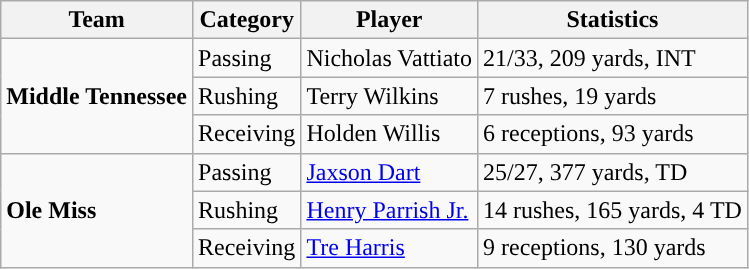<table class="wikitable" style="float: left;">
<tr>
<th>Team</th>
<th>Category</th>
<th>Player</th>
<th>Statistics</th>
</tr>
<tr>
<td rowspan=3><strong>Middle Tennessee</strong></td>
<td>Passing</td>
<td>Nicholas Vattiato</td>
<td>21/33, 209 yards, INT</td>
</tr>
<tr>
<td>Rushing</td>
<td>Terry Wilkins</td>
<td>7 rushes, 19 yards</td>
</tr>
<tr>
<td>Receiving</td>
<td>Holden Willis</td>
<td>6 receptions, 93 yards</td>
</tr>
<tr>
<td rowspan=3><strong>Ole Miss</strong></td>
<td>Passing</td>
<td><a href='#'>Jaxson Dart</a></td>
<td>25/27, 377 yards, TD</td>
</tr>
<tr>
<td>Rushing</td>
<td><a href='#'>Henry Parrish Jr.</a></td>
<td>14 rushes, 165 yards, 4 TD</td>
</tr>
<tr>
<td>Receiving</td>
<td><a href='#'>Tre Harris</a></td>
<td>9 receptions, 130 yards</td>
</tr>
</table>
